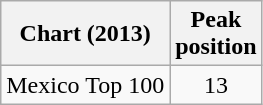<table class="wikitable">
<tr>
<th align="center">Chart (2013)</th>
<th align="center">Peak<br>position</th>
</tr>
<tr>
<td align="left">Mexico Top 100</td>
<td align="center">13</td>
</tr>
</table>
